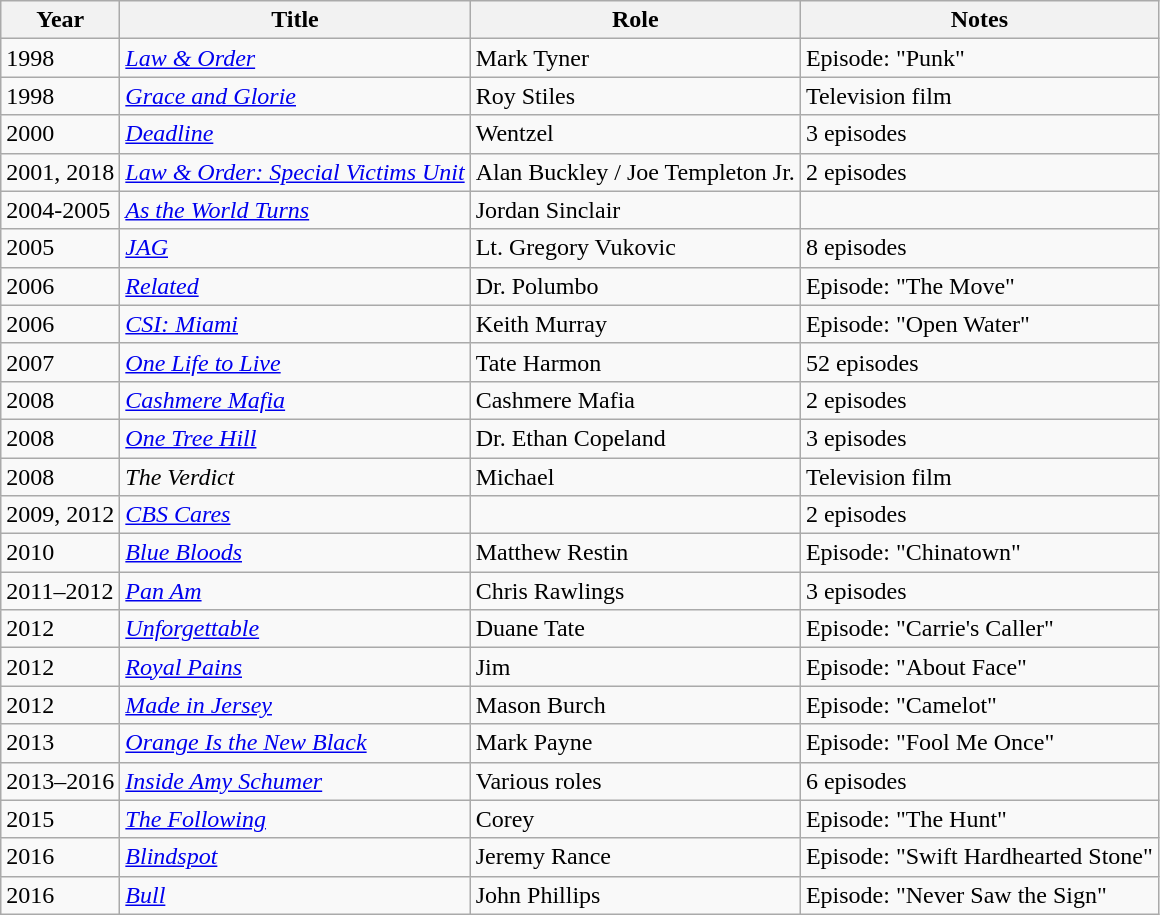<table class="wikitable sortable">
<tr>
<th>Year</th>
<th>Title</th>
<th>Role</th>
<th>Notes</th>
</tr>
<tr>
<td>1998</td>
<td><em><a href='#'>Law & Order</a></em></td>
<td>Mark Tyner</td>
<td>Episode: "Punk"</td>
</tr>
<tr>
<td>1998</td>
<td><em><a href='#'>Grace and Glorie</a></em></td>
<td>Roy Stiles</td>
<td>Television film</td>
</tr>
<tr>
<td>2000</td>
<td><a href='#'><em>Deadline</em></a></td>
<td>Wentzel</td>
<td>3 episodes</td>
</tr>
<tr>
<td>2001, 2018</td>
<td><em><a href='#'>Law & Order: Special Victims Unit</a></em></td>
<td>Alan Buckley / Joe Templeton Jr.</td>
<td>2 episodes</td>
</tr>
<tr>
<td>2004-2005</td>
<td><em><a href='#'>As the World Turns</a></em></td>
<td>Jordan Sinclair</td>
<td></td>
</tr>
<tr>
<td>2005</td>
<td><a href='#'><em>JAG</em></a></td>
<td>Lt. Gregory Vukovic</td>
<td>8 episodes</td>
</tr>
<tr>
<td>2006</td>
<td><em><a href='#'>Related</a></em></td>
<td>Dr. Polumbo</td>
<td>Episode: "The Move"</td>
</tr>
<tr>
<td>2006</td>
<td><em><a href='#'>CSI: Miami</a></em></td>
<td>Keith Murray</td>
<td>Episode: "Open Water"</td>
</tr>
<tr>
<td>2007</td>
<td><em><a href='#'>One Life to Live</a></em></td>
<td>Tate Harmon</td>
<td>52 episodes</td>
</tr>
<tr>
<td>2008</td>
<td><em><a href='#'>Cashmere Mafia</a></em></td>
<td>Cashmere Mafia</td>
<td>2 episodes</td>
</tr>
<tr>
<td>2008</td>
<td><a href='#'><em>One Tree Hill</em></a></td>
<td>Dr. Ethan Copeland</td>
<td>3 episodes</td>
</tr>
<tr>
<td>2008</td>
<td><em>The Verdict</em></td>
<td>Michael</td>
<td>Television film</td>
</tr>
<tr>
<td>2009, 2012</td>
<td><em><a href='#'>CBS Cares</a></em></td>
<td></td>
<td>2 episodes</td>
</tr>
<tr>
<td>2010</td>
<td><a href='#'><em>Blue Bloods</em></a></td>
<td>Matthew Restin</td>
<td>Episode: "Chinatown"</td>
</tr>
<tr>
<td>2011–2012</td>
<td><a href='#'><em>Pan Am</em></a></td>
<td>Chris Rawlings</td>
<td>3 episodes</td>
</tr>
<tr>
<td>2012</td>
<td><a href='#'><em>Unforgettable</em></a></td>
<td>Duane Tate</td>
<td>Episode: "Carrie's Caller"</td>
</tr>
<tr>
<td>2012</td>
<td><em><a href='#'>Royal Pains</a></em></td>
<td>Jim</td>
<td>Episode: "About Face"</td>
</tr>
<tr>
<td>2012</td>
<td><em><a href='#'>Made in Jersey</a></em></td>
<td>Mason Burch</td>
<td>Episode: "Camelot"</td>
</tr>
<tr>
<td>2013</td>
<td><em><a href='#'>Orange Is the New Black</a></em></td>
<td>Mark Payne</td>
<td>Episode: "Fool Me Once"</td>
</tr>
<tr>
<td>2013–2016</td>
<td><em><a href='#'>Inside Amy Schumer</a></em></td>
<td>Various roles</td>
<td>6 episodes</td>
</tr>
<tr>
<td>2015</td>
<td><em><a href='#'>The Following</a></em></td>
<td>Corey</td>
<td>Episode: "The Hunt"</td>
</tr>
<tr>
<td>2016</td>
<td><a href='#'><em>Blindspot</em></a></td>
<td>Jeremy Rance</td>
<td>Episode: "Swift Hardhearted Stone"</td>
</tr>
<tr>
<td>2016</td>
<td><a href='#'><em>Bull</em></a></td>
<td>John Phillips</td>
<td>Episode: "Never Saw the Sign"</td>
</tr>
</table>
